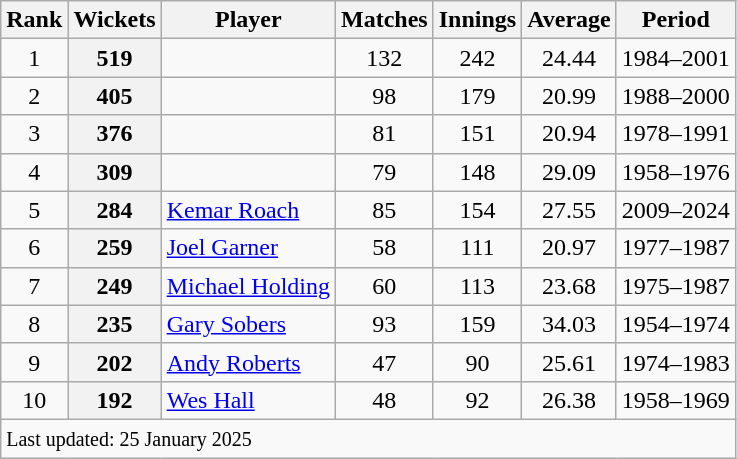<table class="wikitable plainrowheaders sortable">
<tr>
<th scope=col>Rank</th>
<th scope=col>Wickets</th>
<th scope=col>Player</th>
<th scope=col>Matches</th>
<th scope=col>Innings</th>
<th scope=col>Average</th>
<th scope=col>Period</th>
</tr>
<tr>
<td align=center>1</td>
<th scope=row style=text-align:center;>519</th>
<td></td>
<td align=center>132</td>
<td align=center>242</td>
<td align=center>24.44</td>
<td>1984–2001</td>
</tr>
<tr>
<td align=center>2</td>
<th scope=row style=text-align:center;>405</th>
<td></td>
<td align=center>98</td>
<td align=center>179</td>
<td align=center>20.99</td>
<td>1988–2000</td>
</tr>
<tr>
<td align=center>3</td>
<th scope=row style=text-align:center;>376</th>
<td></td>
<td align=center>81</td>
<td align=center>151</td>
<td align=center>20.94</td>
<td>1978–1991</td>
</tr>
<tr>
<td align=center>4</td>
<th scope=row style=text-align:center;>309</th>
<td></td>
<td align=center>79</td>
<td align=center>148</td>
<td align=center>29.09</td>
<td>1958–1976</td>
</tr>
<tr>
<td align=center>5</td>
<th scope=row style=text-align:center;>284</th>
<td><a href='#'>Kemar Roach</a></td>
<td align=center>85</td>
<td align=center>154</td>
<td align=center>27.55</td>
<td>2009–2024</td>
</tr>
<tr>
<td align=center>6</td>
<th scope=row style=text-align:center;>259</th>
<td><a href='#'>Joel Garner</a></td>
<td align=center>58</td>
<td align=center>111</td>
<td align=center>20.97</td>
<td>1977–1987</td>
</tr>
<tr>
<td align=center>7</td>
<th scope=row style=text-align:center;>249</th>
<td><a href='#'>Michael Holding</a></td>
<td align=center>60</td>
<td align=center>113</td>
<td align=center>23.68</td>
<td>1975–1987</td>
</tr>
<tr>
<td align=center>8</td>
<th scope=row style=text-align:center;>235</th>
<td><a href='#'>Gary Sobers</a></td>
<td align=center>93</td>
<td align=center>159</td>
<td align=center>34.03</td>
<td>1954–1974</td>
</tr>
<tr>
<td align=center>9</td>
<th scope=row style=text-align:center;>202</th>
<td><a href='#'>Andy Roberts</a></td>
<td align=center>47</td>
<td align=center>90</td>
<td align=center>25.61</td>
<td>1974–1983</td>
</tr>
<tr>
<td align=center>10</td>
<th scope=row style=text-align:center;>192</th>
<td><a href='#'>Wes Hall</a></td>
<td align=center>48</td>
<td align=center>92</td>
<td align=center>26.38</td>
<td>1958–1969</td>
</tr>
<tr class="sortbottom">
<td colspan="7"><small>Last updated: 25 January 2025</small></td>
</tr>
</table>
